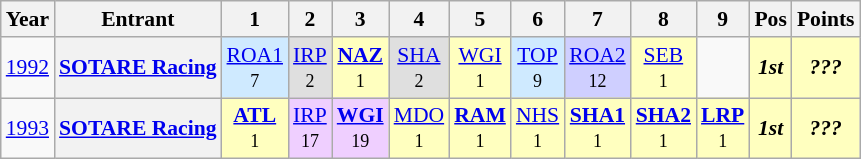<table class="wikitable" style="text-align:center; font-size:90%">
<tr>
<th>Year</th>
<th>Entrant</th>
<th>1</th>
<th>2</th>
<th>3</th>
<th>4</th>
<th>5</th>
<th>6</th>
<th>7</th>
<th>8</th>
<th>9</th>
<th>Pos</th>
<th>Points</th>
</tr>
<tr>
<td><a href='#'>1992</a></td>
<th><a href='#'>SOTARE Racing</a></th>
<td style="background:#CFEAFF;"><a href='#'>ROA1</a><br><small>7</small></td>
<td style="background:#DFDFDF;"><a href='#'>IRP</a><br><small>2</small></td>
<td style="background:#FFFFBF;"><strong><a href='#'>NAZ</a></strong><br><small>1</small></td>
<td style="background:#DFDFDF;"><a href='#'>SHA</a><br><small>2</small></td>
<td style="background:#FFFFBF;"><a href='#'>WGI</a><br><small>1</small></td>
<td style="background:#CFEAFF;"><a href='#'>TOP</a><br><small>9</small></td>
<td style="background:#CFCFFF;"><a href='#'>ROA2</a><br><small>12</small></td>
<td style="background:#FFFFBF;"><a href='#'>SEB</a><br><small>1</small></td>
<td></td>
<td style="background:#FFFFBF;"><strong><em>1st</em></strong></td>
<td style="background:#FFFFBF;"><strong><em>???</em></strong></td>
</tr>
<tr>
<td><a href='#'>1993</a></td>
<th><a href='#'>SOTARE Racing</a></th>
<td style="background:#FFFFBF;"><strong><a href='#'>ATL</a></strong><br><small>1</small></td>
<td style="background:#EFCFFF;"><a href='#'>IRP</a><br><small>17</small></td>
<td style="background:#EFCFFF;"><strong><a href='#'>WGI</a></strong><br><small>19</small></td>
<td style="background:#FFFFBF;"><a href='#'>MDO</a><br><small>1</small></td>
<td style="background:#FFFFBF;"><strong><a href='#'>RAM</a></strong><br><small>1</small></td>
<td style="background:#FFFFBF;"><a href='#'>NHS</a><br><small>1</small></td>
<td style="background:#FFFFBF;"><strong><a href='#'>SHA1</a></strong><br><small>1</small></td>
<td style="background:#FFFFBF;"><strong><a href='#'>SHA2</a></strong><br><small>1</small></td>
<td style="background:#FFFFBF;"><strong><a href='#'>LRP</a></strong><br><small>1</small></td>
<td style="background:#FFFFBF;"><strong><em>1st</em></strong></td>
<td style="background:#FFFFBF;"><strong><em>???</em></strong></td>
</tr>
</table>
